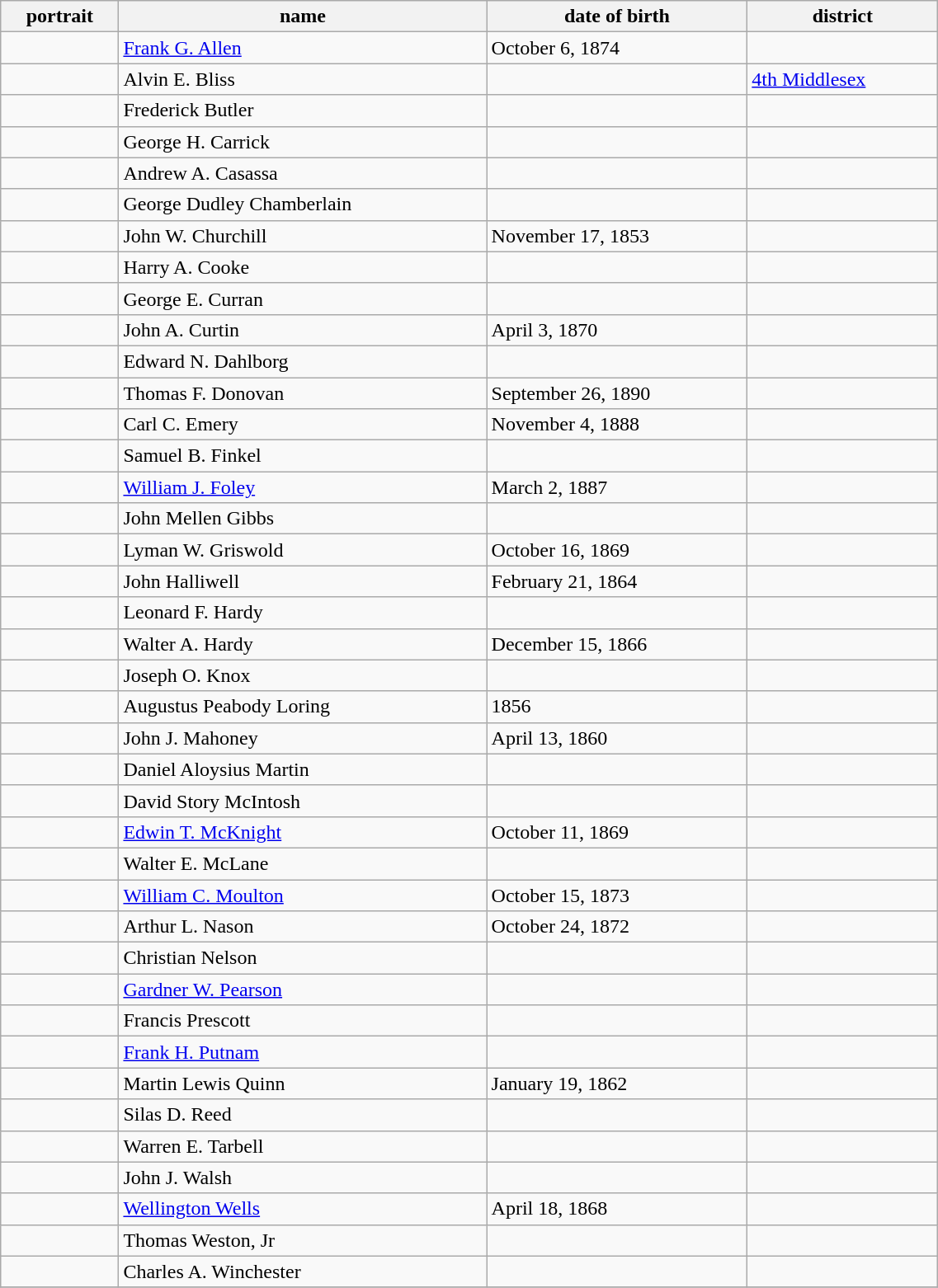<table class='wikitable sortable' style="width:60%">
<tr>
<th>portrait</th>
<th>name </th>
<th data-sort-type=date>date of birth </th>
<th>district </th>
</tr>
<tr>
<td></td>
<td><a href='#'>Frank G. Allen</a></td>
<td>October 6, 1874</td>
<td></td>
</tr>
<tr>
<td></td>
<td>Alvin E. Bliss</td>
<td></td>
<td><a href='#'>4th Middlesex</a></td>
</tr>
<tr>
<td></td>
<td>Frederick Butler</td>
<td></td>
<td></td>
</tr>
<tr>
<td></td>
<td>George H. Carrick</td>
<td></td>
<td></td>
</tr>
<tr>
<td></td>
<td>Andrew A. Casassa</td>
<td></td>
<td></td>
</tr>
<tr>
<td></td>
<td>George Dudley Chamberlain</td>
<td></td>
<td></td>
</tr>
<tr>
<td></td>
<td>John W. Churchill</td>
<td>November 17, 1853</td>
<td></td>
</tr>
<tr>
<td></td>
<td>Harry A. Cooke</td>
<td></td>
<td></td>
</tr>
<tr>
<td></td>
<td>George E. Curran</td>
<td></td>
<td></td>
</tr>
<tr>
<td></td>
<td>John A. Curtin</td>
<td>April 3, 1870</td>
<td></td>
</tr>
<tr>
<td></td>
<td>Edward N. Dahlborg</td>
<td></td>
<td></td>
</tr>
<tr>
<td></td>
<td>Thomas F. Donovan</td>
<td>September 26, 1890</td>
<td></td>
</tr>
<tr>
<td></td>
<td>Carl C. Emery</td>
<td>November 4, 1888</td>
<td></td>
</tr>
<tr>
<td></td>
<td>Samuel B. Finkel</td>
<td></td>
<td></td>
</tr>
<tr>
<td></td>
<td><a href='#'>William J. Foley</a></td>
<td>March 2, 1887</td>
<td></td>
</tr>
<tr>
<td></td>
<td>John Mellen Gibbs</td>
<td></td>
<td></td>
</tr>
<tr>
<td></td>
<td>Lyman W. Griswold</td>
<td>October 16, 1869</td>
<td></td>
</tr>
<tr>
<td></td>
<td>John Halliwell</td>
<td>February 21, 1864</td>
<td></td>
</tr>
<tr>
<td></td>
<td>Leonard F. Hardy</td>
<td></td>
<td></td>
</tr>
<tr>
<td></td>
<td>Walter A. Hardy</td>
<td>December 15, 1866</td>
<td></td>
</tr>
<tr>
<td></td>
<td>Joseph O. Knox</td>
<td></td>
<td></td>
</tr>
<tr>
<td></td>
<td>Augustus Peabody Loring</td>
<td>1856</td>
<td></td>
</tr>
<tr>
<td></td>
<td>John J. Mahoney</td>
<td>April 13, 1860</td>
<td></td>
</tr>
<tr>
<td></td>
<td>Daniel Aloysius Martin</td>
<td></td>
<td></td>
</tr>
<tr>
<td></td>
<td>David Story McIntosh</td>
<td></td>
<td></td>
</tr>
<tr>
<td></td>
<td><a href='#'>Edwin T. McKnight</a></td>
<td>October 11, 1869</td>
<td></td>
</tr>
<tr>
<td></td>
<td>Walter E. McLane</td>
<td></td>
<td></td>
</tr>
<tr>
<td></td>
<td><a href='#'>William C. Moulton</a></td>
<td>October 15, 1873</td>
<td></td>
</tr>
<tr>
<td></td>
<td>Arthur L. Nason</td>
<td>October 24, 1872</td>
<td></td>
</tr>
<tr>
<td></td>
<td>Christian Nelson</td>
<td></td>
<td></td>
</tr>
<tr>
<td></td>
<td><a href='#'>Gardner W. Pearson</a></td>
<td></td>
<td></td>
</tr>
<tr>
<td></td>
<td>Francis Prescott</td>
<td></td>
<td></td>
</tr>
<tr>
<td></td>
<td><a href='#'>Frank H. Putnam</a></td>
<td></td>
<td></td>
</tr>
<tr>
<td></td>
<td>Martin Lewis Quinn</td>
<td>January 19, 1862</td>
<td></td>
</tr>
<tr>
<td></td>
<td>Silas D. Reed</td>
<td></td>
<td></td>
</tr>
<tr>
<td></td>
<td>Warren E. Tarbell</td>
<td></td>
<td></td>
</tr>
<tr>
<td></td>
<td>John J. Walsh</td>
<td></td>
<td></td>
</tr>
<tr>
<td></td>
<td><a href='#'>Wellington Wells</a></td>
<td>April 18, 1868</td>
<td></td>
</tr>
<tr>
<td></td>
<td>Thomas Weston, Jr</td>
<td></td>
<td></td>
</tr>
<tr>
<td></td>
<td>Charles A. Winchester</td>
<td></td>
<td></td>
</tr>
<tr>
</tr>
</table>
